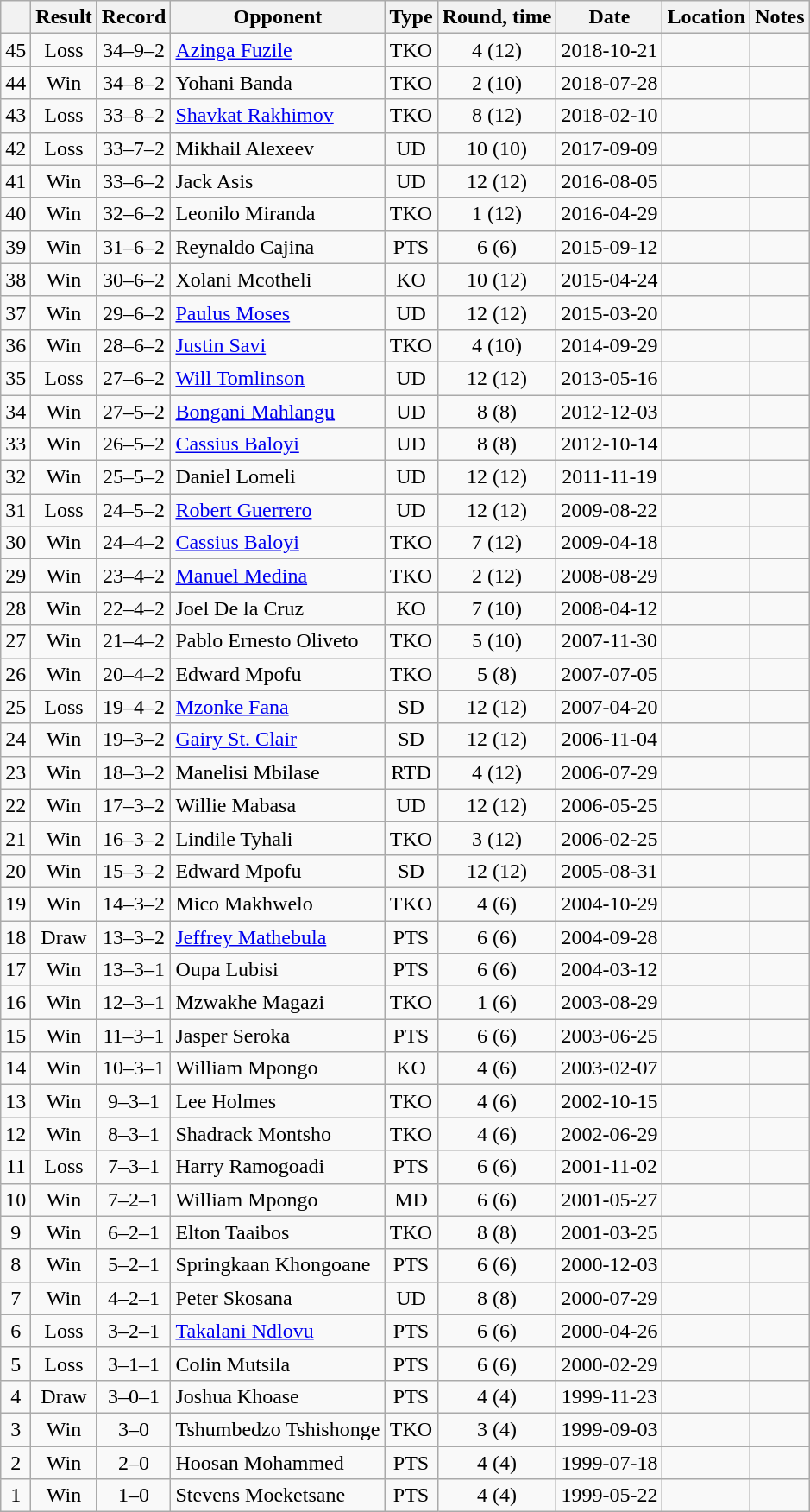<table class=wikitable style=text-align:center>
<tr>
<th></th>
<th>Result</th>
<th>Record</th>
<th>Opponent</th>
<th>Type</th>
<th>Round, time</th>
<th>Date</th>
<th>Location</th>
<th>Notes</th>
</tr>
<tr>
<td>45</td>
<td>Loss</td>
<td>34–9–2</td>
<td align=left><a href='#'>Azinga Fuzile</a></td>
<td>TKO</td>
<td>4 (12)</td>
<td>2018-10-21</td>
<td align=left></td>
<td align=left></td>
</tr>
<tr>
<td>44</td>
<td>Win</td>
<td>34–8–2</td>
<td align=left>Yohani Banda</td>
<td>TKO</td>
<td>2 (10)</td>
<td>2018-07-28</td>
<td align=left></td>
<td align=left></td>
</tr>
<tr>
<td>43</td>
<td>Loss</td>
<td>33–8–2</td>
<td align=left><a href='#'>Shavkat Rakhimov</a></td>
<td>TKO</td>
<td>8 (12)</td>
<td>2018-02-10</td>
<td align=left></td>
<td align=left></td>
</tr>
<tr>
<td>42</td>
<td>Loss</td>
<td>33–7–2</td>
<td align=left>Mikhail Alexeev</td>
<td>UD</td>
<td>10 (10)</td>
<td>2017-09-09</td>
<td align=left></td>
<td align=left></td>
</tr>
<tr>
<td>41</td>
<td>Win</td>
<td>33–6–2</td>
<td align=left>Jack Asis</td>
<td>UD</td>
<td>12 (12)</td>
<td>2016-08-05</td>
<td align=left></td>
<td align=left></td>
</tr>
<tr>
<td>40</td>
<td>Win</td>
<td>32–6–2</td>
<td align=left>Leonilo Miranda</td>
<td>TKO</td>
<td>1 (12)</td>
<td>2016-04-29</td>
<td align=left></td>
<td align=left></td>
</tr>
<tr>
<td>39</td>
<td>Win</td>
<td>31–6–2</td>
<td align=left>Reynaldo Cajina</td>
<td>PTS</td>
<td>6 (6)</td>
<td>2015-09-12</td>
<td align=left></td>
<td align=left></td>
</tr>
<tr>
<td>38</td>
<td>Win</td>
<td>30–6–2</td>
<td align=left>Xolani Mcotheli</td>
<td>KO</td>
<td>10 (12)</td>
<td>2015-04-24</td>
<td align=left></td>
<td align=left></td>
</tr>
<tr>
<td>37</td>
<td>Win</td>
<td>29–6–2</td>
<td align=left><a href='#'>Paulus Moses</a></td>
<td>UD</td>
<td>12 (12)</td>
<td>2015-03-20</td>
<td align=left></td>
<td align=left></td>
</tr>
<tr>
<td>36</td>
<td>Win</td>
<td>28–6–2</td>
<td align=left><a href='#'>Justin Savi</a></td>
<td>TKO</td>
<td>4 (10)</td>
<td>2014-09-29</td>
<td align=left></td>
<td align=left></td>
</tr>
<tr>
<td>35</td>
<td>Loss</td>
<td>27–6–2</td>
<td align=left><a href='#'>Will Tomlinson</a></td>
<td>UD</td>
<td>12 (12)</td>
<td>2013-05-16</td>
<td align=left></td>
<td align=left></td>
</tr>
<tr>
<td>34</td>
<td>Win</td>
<td>27–5–2</td>
<td align=left><a href='#'>Bongani Mahlangu</a></td>
<td>UD</td>
<td>8 (8)</td>
<td>2012-12-03</td>
<td align=left></td>
<td align=left></td>
</tr>
<tr>
<td>33</td>
<td>Win</td>
<td>26–5–2</td>
<td align=left><a href='#'>Cassius Baloyi</a></td>
<td>UD</td>
<td>8 (8)</td>
<td>2012-10-14</td>
<td align=left></td>
<td align=left></td>
</tr>
<tr>
<td>32</td>
<td>Win</td>
<td>25–5–2</td>
<td align=left>Daniel Lomeli</td>
<td>UD</td>
<td>12 (12)</td>
<td>2011-11-19</td>
<td align=left></td>
<td align=left></td>
</tr>
<tr>
<td>31</td>
<td>Loss</td>
<td>24–5–2</td>
<td align=left><a href='#'>Robert Guerrero</a></td>
<td>UD</td>
<td>12 (12)</td>
<td>2009-08-22</td>
<td align=left></td>
<td align=left></td>
</tr>
<tr>
<td>30</td>
<td>Win</td>
<td>24–4–2</td>
<td align=left><a href='#'>Cassius Baloyi</a></td>
<td>TKO</td>
<td>7 (12)</td>
<td>2009-04-18</td>
<td align=left></td>
<td align=left></td>
</tr>
<tr>
<td>29</td>
<td>Win</td>
<td>23–4–2</td>
<td align=left><a href='#'>Manuel Medina</a></td>
<td>TKO</td>
<td>2 (12)</td>
<td>2008-08-29</td>
<td align=left></td>
<td align=left></td>
</tr>
<tr>
<td>28</td>
<td>Win</td>
<td>22–4–2</td>
<td align=left>Joel De la Cruz</td>
<td>KO</td>
<td>7 (10)</td>
<td>2008-04-12</td>
<td align=left></td>
<td align=left></td>
</tr>
<tr>
<td>27</td>
<td>Win</td>
<td>21–4–2</td>
<td align=left>Pablo Ernesto Oliveto</td>
<td>TKO</td>
<td>5 (10)</td>
<td>2007-11-30</td>
<td align=left></td>
<td align=left></td>
</tr>
<tr>
<td>26</td>
<td>Win</td>
<td>20–4–2</td>
<td align=left>Edward Mpofu</td>
<td>TKO</td>
<td>5 (8)</td>
<td>2007-07-05</td>
<td align=left></td>
<td align=left></td>
</tr>
<tr>
<td>25</td>
<td>Loss</td>
<td>19–4–2</td>
<td align=left><a href='#'>Mzonke Fana</a></td>
<td>SD</td>
<td>12 (12)</td>
<td>2007-04-20</td>
<td align=left></td>
<td align=left></td>
</tr>
<tr>
<td>24</td>
<td>Win</td>
<td>19–3–2</td>
<td align=left><a href='#'>Gairy St. Clair</a></td>
<td>SD</td>
<td>12 (12)</td>
<td>2006-11-04</td>
<td align=left></td>
<td align=left></td>
</tr>
<tr>
<td>23</td>
<td>Win</td>
<td>18–3–2</td>
<td align=left>Manelisi Mbilase</td>
<td>RTD</td>
<td>4 (12)</td>
<td>2006-07-29</td>
<td align=left></td>
<td align=left></td>
</tr>
<tr>
<td>22</td>
<td>Win</td>
<td>17–3–2</td>
<td align=left>Willie Mabasa</td>
<td>UD</td>
<td>12 (12)</td>
<td>2006-05-25</td>
<td align=left></td>
<td align=left></td>
</tr>
<tr>
<td>21</td>
<td>Win</td>
<td>16–3–2</td>
<td align=left>Lindile Tyhali</td>
<td>TKO</td>
<td>3 (12)</td>
<td>2006-02-25</td>
<td align=left></td>
<td align=left></td>
</tr>
<tr>
<td>20</td>
<td>Win</td>
<td>15–3–2</td>
<td align=left>Edward Mpofu</td>
<td>SD</td>
<td>12 (12)</td>
<td>2005-08-31</td>
<td align=left></td>
<td align=left></td>
</tr>
<tr>
<td>19</td>
<td>Win</td>
<td>14–3–2</td>
<td align=left>Mico Makhwelo</td>
<td>TKO</td>
<td>4 (6)</td>
<td>2004-10-29</td>
<td align=left></td>
<td align=left></td>
</tr>
<tr>
<td>18</td>
<td>Draw</td>
<td>13–3–2</td>
<td align=left><a href='#'>Jeffrey Mathebula</a></td>
<td>PTS</td>
<td>6 (6)</td>
<td>2004-09-28</td>
<td align=left></td>
<td align=left></td>
</tr>
<tr>
<td>17</td>
<td>Win</td>
<td>13–3–1</td>
<td align=left>Oupa Lubisi</td>
<td>PTS</td>
<td>6 (6)</td>
<td>2004-03-12</td>
<td align=left></td>
<td align=left></td>
</tr>
<tr>
<td>16</td>
<td>Win</td>
<td>12–3–1</td>
<td align=left>Mzwakhe Magazi</td>
<td>TKO</td>
<td>1 (6)</td>
<td>2003-08-29</td>
<td align=left></td>
<td align=left></td>
</tr>
<tr>
<td>15</td>
<td>Win</td>
<td>11–3–1</td>
<td align=left>Jasper Seroka</td>
<td>PTS</td>
<td>6 (6)</td>
<td>2003-06-25</td>
<td align=left></td>
<td align=left></td>
</tr>
<tr>
<td>14</td>
<td>Win</td>
<td>10–3–1</td>
<td align=left>William Mpongo</td>
<td>KO</td>
<td>4 (6)</td>
<td>2003-02-07</td>
<td align=left></td>
<td align=left></td>
</tr>
<tr>
<td>13</td>
<td>Win</td>
<td>9–3–1</td>
<td align=left>Lee Holmes</td>
<td>TKO</td>
<td>4 (6)</td>
<td>2002-10-15</td>
<td align=left></td>
<td align=left></td>
</tr>
<tr>
<td>12</td>
<td>Win</td>
<td>8–3–1</td>
<td align=left>Shadrack Montsho</td>
<td>TKO</td>
<td>4 (6)</td>
<td>2002-06-29</td>
<td align=left></td>
<td align=left></td>
</tr>
<tr>
<td>11</td>
<td>Loss</td>
<td>7–3–1</td>
<td align=left>Harry Ramogoadi</td>
<td>PTS</td>
<td>6 (6)</td>
<td>2001-11-02</td>
<td align=left></td>
<td align=left></td>
</tr>
<tr>
<td>10</td>
<td>Win</td>
<td>7–2–1</td>
<td align=left>William Mpongo</td>
<td>MD</td>
<td>6 (6)</td>
<td>2001-05-27</td>
<td align=left></td>
<td align=left></td>
</tr>
<tr>
<td>9</td>
<td>Win</td>
<td>6–2–1</td>
<td align=left>Elton Taaibos</td>
<td>TKO</td>
<td>8 (8)</td>
<td>2001-03-25</td>
<td align=left></td>
<td align=left></td>
</tr>
<tr>
<td>8</td>
<td>Win</td>
<td>5–2–1</td>
<td align=left>Springkaan Khongoane</td>
<td>PTS</td>
<td>6 (6)</td>
<td>2000-12-03</td>
<td align=left></td>
<td align=left></td>
</tr>
<tr>
<td>7</td>
<td>Win</td>
<td>4–2–1</td>
<td align=left>Peter Skosana</td>
<td>UD</td>
<td>8 (8)</td>
<td>2000-07-29</td>
<td align=left></td>
<td align=left></td>
</tr>
<tr>
<td>6</td>
<td>Loss</td>
<td>3–2–1</td>
<td align=left><a href='#'>Takalani Ndlovu</a></td>
<td>PTS</td>
<td>6 (6)</td>
<td>2000-04-26</td>
<td align=left></td>
<td align=left></td>
</tr>
<tr>
<td>5</td>
<td>Loss</td>
<td>3–1–1</td>
<td align=left>Colin Mutsila</td>
<td>PTS</td>
<td>6 (6)</td>
<td>2000-02-29</td>
<td align=left></td>
<td align=left></td>
</tr>
<tr>
<td>4</td>
<td>Draw</td>
<td>3–0–1</td>
<td align=left>Joshua Khoase</td>
<td>PTS</td>
<td>4 (4)</td>
<td>1999-11-23</td>
<td align=left></td>
<td align=left></td>
</tr>
<tr>
<td>3</td>
<td>Win</td>
<td>3–0</td>
<td align=left>Tshumbedzo Tshishonge</td>
<td>TKO</td>
<td>3 (4)</td>
<td>1999-09-03</td>
<td align=left></td>
<td align=left></td>
</tr>
<tr>
<td>2</td>
<td>Win</td>
<td>2–0</td>
<td align=left>Hoosan Mohammed</td>
<td>PTS</td>
<td>4 (4)</td>
<td>1999-07-18</td>
<td align=left></td>
<td align=left></td>
</tr>
<tr>
<td>1</td>
<td>Win</td>
<td>1–0</td>
<td align=left>Stevens Moeketsane</td>
<td>PTS</td>
<td>4 (4)</td>
<td>1999-05-22</td>
<td align=left></td>
<td align=left></td>
</tr>
</table>
